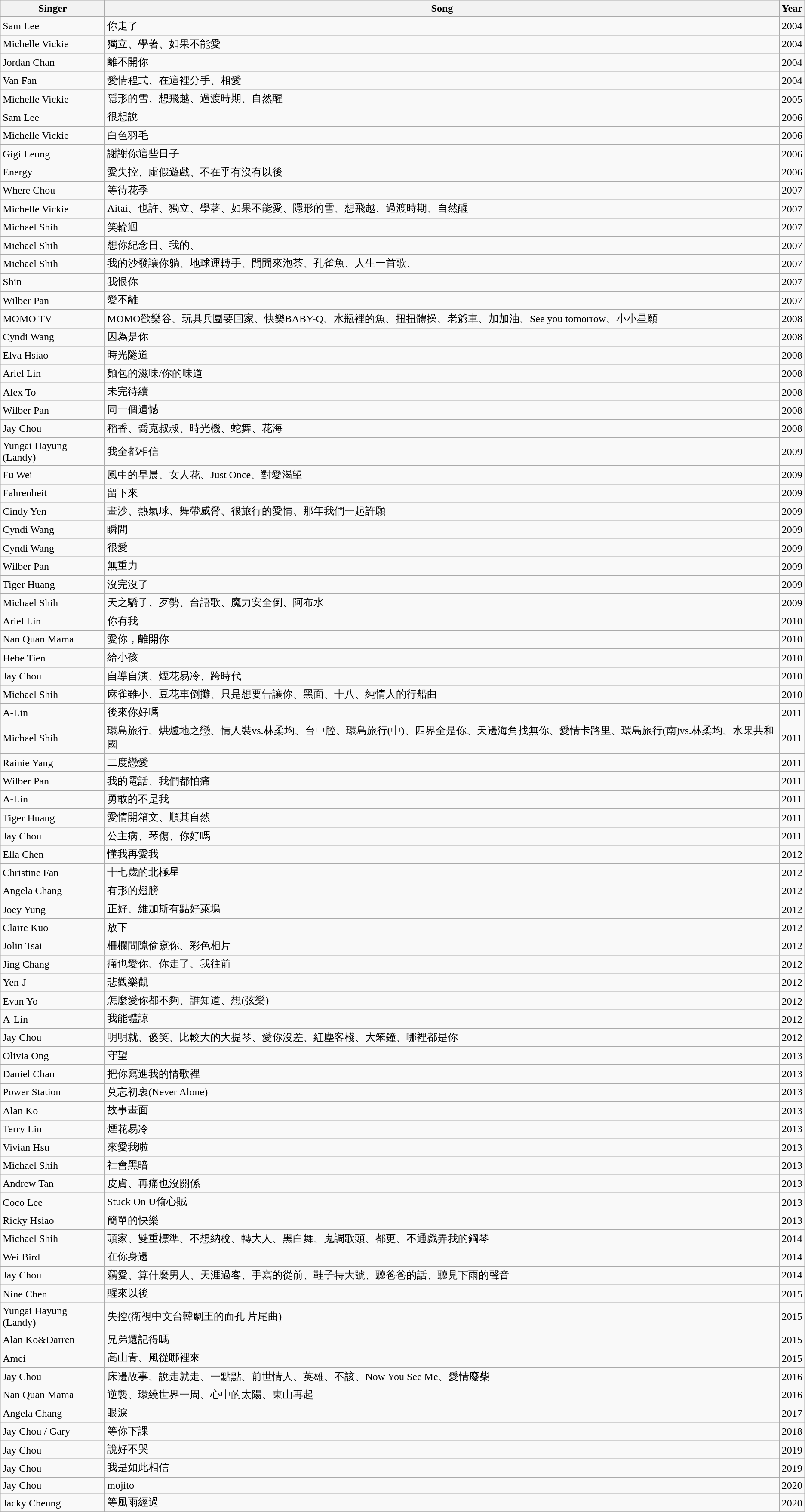<table class="wikitable sortable">
<tr>
<th>Singer</th>
<th>Song</th>
<th>Year</th>
</tr>
<tr>
<td>Sam Lee</td>
<td>你走了</td>
<td>2004</td>
</tr>
<tr>
<td>Michelle Vickie</td>
<td>獨立、學著、如果不能愛</td>
<td>2004</td>
</tr>
<tr>
<td>Jordan Chan</td>
<td>離不開你</td>
<td>2004</td>
</tr>
<tr>
<td>Van Fan</td>
<td>愛情程式、在這裡分手、相愛</td>
<td>2004</td>
</tr>
<tr>
<td>Michelle Vickie</td>
<td>隱形的雪、想飛越、過渡時期、自然醒</td>
<td>2005</td>
</tr>
<tr>
<td>Sam Lee</td>
<td>很想說</td>
<td>2006</td>
</tr>
<tr>
<td>Michelle Vickie</td>
<td>白色羽毛</td>
<td>2006</td>
</tr>
<tr>
<td>Gigi Leung</td>
<td>謝謝你這些日子</td>
<td>2006</td>
</tr>
<tr>
<td>Energy</td>
<td>愛失控、虛假遊戲、不在乎有沒有以後</td>
<td>2006</td>
</tr>
<tr>
<td>Where Chou</td>
<td>等待花季</td>
<td>2007</td>
</tr>
<tr>
<td>Michelle Vickie</td>
<td>Aitai、也許、獨立、學著、如果不能愛、隱形的雪、想飛越、過渡時期、自然醒</td>
<td>2007</td>
</tr>
<tr>
<td>Michael Shih</td>
<td>笑輪迴</td>
<td>2007</td>
</tr>
<tr>
<td>Michael Shih</td>
<td>想你紀念日、我的、</td>
<td>2007</td>
</tr>
<tr>
<td>Michael Shih</td>
<td>我的沙發讓你躺、地球運轉手、閒閒來泡茶、孔雀魚、人生一首歌、</td>
<td>2007</td>
</tr>
<tr>
<td>Shin</td>
<td>我恨你</td>
<td>2007</td>
</tr>
<tr>
<td>Wilber Pan</td>
<td>愛不離</td>
<td>2007</td>
</tr>
<tr>
<td>MOMO TV</td>
<td>MOMO歡樂谷、玩具兵團要回家、快樂BABY-Q、水瓶裡的魚、扭扭體操、老爺車、加加油、See you tomorrow、小小星願</td>
<td>2008</td>
</tr>
<tr>
<td>Cyndi Wang</td>
<td>因為是你</td>
<td>2008</td>
</tr>
<tr>
<td>Elva Hsiao</td>
<td>時光隧道</td>
<td>2008</td>
</tr>
<tr>
<td>Ariel Lin</td>
<td>麵包的滋味/你的味道</td>
<td>2008</td>
</tr>
<tr>
<td>Alex To</td>
<td>未完待續</td>
<td>2008</td>
</tr>
<tr>
<td>Wilber Pan</td>
<td>同一個遺憾</td>
<td>2008</td>
</tr>
<tr>
<td>Jay Chou</td>
<td>稻香、喬克叔叔、時光機、蛇舞、花海</td>
<td>2008</td>
</tr>
<tr>
<td>Yungai Hayung (Landy)</td>
<td>我全都相信</td>
<td>2009</td>
</tr>
<tr>
<td>Fu Wei</td>
<td>風中的早晨、女人花、Just Once、對愛渴望</td>
<td>2009</td>
</tr>
<tr>
<td>Fahrenheit</td>
<td>留下來</td>
<td>2009</td>
</tr>
<tr>
<td>Cindy Yen</td>
<td>畫沙、熱氣球、舞帶威脅、很旅行的愛情、那年我們一起許願</td>
<td>2009</td>
</tr>
<tr>
<td>Cyndi Wang</td>
<td>瞬間</td>
<td>2009</td>
</tr>
<tr>
<td>Cyndi Wang</td>
<td>很愛</td>
<td>2009</td>
</tr>
<tr>
<td>Wilber Pan</td>
<td>無重力</td>
<td>2009</td>
</tr>
<tr>
<td>Tiger Huang</td>
<td>沒完沒了</td>
<td>2009</td>
</tr>
<tr>
<td>Michael Shih</td>
<td>天之驕子、歹勢、台語歌、魔力安全倒、阿布水</td>
<td>2009</td>
</tr>
<tr>
<td>Ariel Lin</td>
<td>你有我</td>
<td>2010</td>
</tr>
<tr>
<td>Nan Quan Mama</td>
<td>愛你，離開你</td>
<td>2010</td>
</tr>
<tr>
<td>Hebe Tien</td>
<td>給小孩</td>
<td>2010</td>
</tr>
<tr>
<td>Jay Chou</td>
<td>自導自演、煙花易冷、跨時代</td>
<td>2010</td>
</tr>
<tr>
<td>Michael Shih</td>
<td>麻雀雖小、豆花車倒攤、只是想要告讓你、黑面、十八、純情人的行船曲</td>
<td>2010</td>
</tr>
<tr>
<td>A-Lin</td>
<td>後來你好嗎</td>
<td>2011</td>
</tr>
<tr>
<td>Michael Shih</td>
<td>環島旅行、烘爐地之戀、情人裝vs.林柔均、台中腔、環島旅行(中)、四界全是你、天邊海角找無你、愛情卡路里、環島旅行(南)vs.林柔均、水果共和國</td>
<td>2011</td>
</tr>
<tr>
<td>Rainie Yang</td>
<td>二度戀愛</td>
<td>2011</td>
</tr>
<tr>
<td>Wilber Pan</td>
<td>我的電話、我們都怕痛</td>
<td>2011</td>
</tr>
<tr>
<td>A-Lin</td>
<td>勇敢的不是我</td>
<td>2011</td>
</tr>
<tr>
<td>Tiger Huang</td>
<td>愛情開箱文、順其自然</td>
<td>2011</td>
</tr>
<tr>
<td>Jay Chou</td>
<td>公主病、琴傷、你好嗎</td>
<td>2011</td>
</tr>
<tr>
<td>Ella Chen</td>
<td>懂我再愛我</td>
<td>2012</td>
</tr>
<tr>
<td>Christine Fan</td>
<td>十七歲的北極星</td>
<td>2012</td>
</tr>
<tr>
<td>Angela Chang</td>
<td>有形的翅膀</td>
<td>2012</td>
</tr>
<tr>
<td>Joey Yung</td>
<td>正好、維加斯有點好萊塢</td>
<td>2012</td>
</tr>
<tr>
<td>Claire Kuo</td>
<td>放下</td>
<td>2012</td>
</tr>
<tr>
<td>Jolin Tsai</td>
<td>柵欄間隙偷窺你、彩色相片</td>
<td>2012</td>
</tr>
<tr>
<td>Jing Chang</td>
<td>痛也愛你、你走了、我往前</td>
<td>2012</td>
</tr>
<tr>
<td>Yen-J</td>
<td>悲觀樂觀</td>
<td>2012</td>
</tr>
<tr>
<td>Evan Yo</td>
<td>怎麼愛你都不夠、誰知道、想(弦樂)</td>
<td>2012</td>
</tr>
<tr>
<td>A-Lin</td>
<td>我能體諒</td>
<td>2012</td>
</tr>
<tr>
<td>Jay Chou</td>
<td>明明就、傻笑、比較大的大提琴、愛你沒差、紅塵客棧、大笨鐘、哪裡都是你</td>
<td>2012</td>
</tr>
<tr>
<td>Olivia Ong</td>
<td>守望</td>
<td>2013</td>
</tr>
<tr>
<td>Daniel Chan</td>
<td>把你寫進我的情歌裡</td>
<td>2013</td>
</tr>
<tr>
<td>Power Station</td>
<td>莫忘初衷(Never Alone)</td>
<td>2013</td>
</tr>
<tr>
<td>Alan Ko</td>
<td>故事畫面</td>
<td>2013</td>
</tr>
<tr>
<td>Terry Lin</td>
<td>煙花易冷</td>
<td>2013</td>
</tr>
<tr>
<td>Vivian Hsu</td>
<td>來愛我啦</td>
<td>2013</td>
</tr>
<tr>
<td>Michael Shih</td>
<td>社會黑暗</td>
<td>2013</td>
</tr>
<tr>
<td>Andrew Tan</td>
<td>皮膚、再痛也沒關係</td>
<td>2013</td>
</tr>
<tr>
<td>Coco Lee</td>
<td>Stuck On U偷心賊</td>
<td>2013</td>
</tr>
<tr>
<td>Ricky Hsiao</td>
<td>簡單的快樂</td>
<td>2013</td>
</tr>
<tr>
<td>Michael Shih</td>
<td>頭家、雙重標準、不想納稅、轉大人、黑白舞、鬼調歌頭、都更、不通戲弄我的鋼琴</td>
<td>2014</td>
</tr>
<tr>
<td>Wei Bird</td>
<td>在你身邊</td>
<td>2014</td>
</tr>
<tr>
<td>Jay Chou</td>
<td>竊愛、算什麼男人、天涯過客、手寫的從前、鞋子特大號、聽爸爸的話、聽見下雨的聲音</td>
<td>2014</td>
</tr>
<tr>
<td>Nine Chen</td>
<td>醒來以後</td>
<td>2015</td>
</tr>
<tr>
<td>Yungai Hayung (Landy)</td>
<td>失控(衛視中文台韓劇王的面孔 片尾曲)</td>
<td>2015</td>
</tr>
<tr>
<td>Alan Ko&Darren</td>
<td>兄弟還記得嗎</td>
<td>2015</td>
</tr>
<tr>
<td>Amei</td>
<td>高山青、風從哪裡來</td>
<td>2015</td>
</tr>
<tr>
<td>Jay Chou</td>
<td>床邊故事、說走就走、一點點、前世情人、英雄、不該、Now You See Me、愛情廢柴</td>
<td>2016</td>
</tr>
<tr>
<td>Nan Quan Mama</td>
<td>逆襲、環繞世界一周、心中的太陽、東山再起</td>
<td>2016</td>
</tr>
<tr>
<td>Angela Chang</td>
<td>眼淚</td>
<td>2017</td>
</tr>
<tr>
<td>Jay Chou / Gary</td>
<td>等你下課</td>
<td>2018</td>
</tr>
<tr>
<td>Jay Chou</td>
<td>說好不哭</td>
<td>2019</td>
</tr>
<tr>
<td>Jay Chou</td>
<td>我是如此相信</td>
<td>2019</td>
</tr>
<tr>
<td>Jay Chou</td>
<td>mojito</td>
<td>2020</td>
</tr>
<tr>
<td>Jacky Cheung</td>
<td>等風雨經過</td>
<td>2020</td>
</tr>
<tr>
</tr>
</table>
